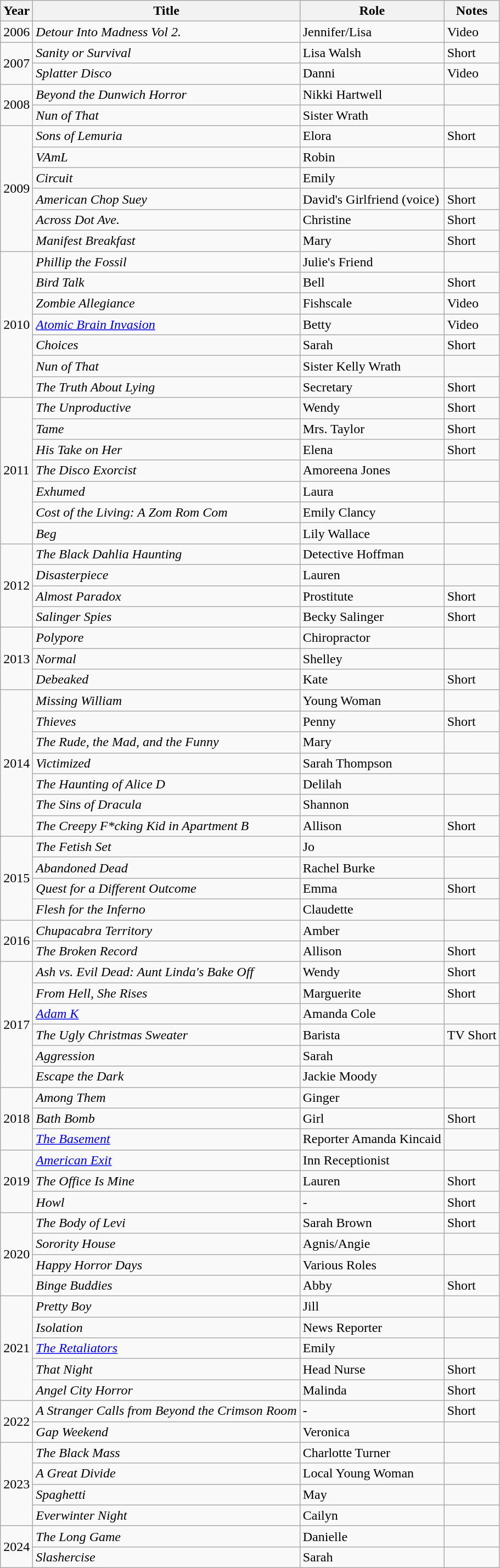<table class="wikitable plainrowheaders sortable" style="margin-right: 0;">
<tr>
<th>Year</th>
<th>Title</th>
<th>Role</th>
<th>Notes</th>
</tr>
<tr>
<td>2006</td>
<td><em>Detour Into Madness Vol 2.</em></td>
<td>Jennifer/Lisa</td>
<td>Video</td>
</tr>
<tr>
<td rowspan="2">2007</td>
<td><em>Sanity or Survival</em></td>
<td>Lisa Walsh</td>
<td>Short</td>
</tr>
<tr>
<td><em>Splatter Disco</em></td>
<td>Danni</td>
<td>Video</td>
</tr>
<tr>
<td rowspan="2">2008</td>
<td><em>Beyond the Dunwich Horror</em></td>
<td>Nikki Hartwell</td>
<td></td>
</tr>
<tr>
<td><em>Nun of That</em></td>
<td>Sister Wrath</td>
<td></td>
</tr>
<tr>
<td rowspan="6">2009</td>
<td><em>Sons of Lemuria</em></td>
<td>Elora</td>
<td>Short</td>
</tr>
<tr>
<td><em>VAmL</em></td>
<td>Robin</td>
<td></td>
</tr>
<tr>
<td><em>Circuit</em></td>
<td>Emily</td>
<td></td>
</tr>
<tr>
<td><em>American Chop Suey</em></td>
<td>David's Girlfriend (voice)</td>
<td>Short</td>
</tr>
<tr>
<td><em>Across Dot Ave.</em></td>
<td>Christine</td>
<td>Short</td>
</tr>
<tr>
<td><em>Manifest Breakfast</em></td>
<td>Mary</td>
<td>Short</td>
</tr>
<tr>
<td rowspan="7">2010</td>
<td><em>Phillip the Fossil</em></td>
<td>Julie's Friend</td>
<td></td>
</tr>
<tr>
<td><em>Bird Talk</em></td>
<td>Bell</td>
<td>Short</td>
</tr>
<tr>
<td><em>Zombie Allegiance</em></td>
<td>Fishscale</td>
<td>Video</td>
</tr>
<tr>
<td><em><a href='#'>Atomic Brain Invasion</a></em></td>
<td>Betty</td>
<td>Video</td>
</tr>
<tr>
<td><em>Choices</em></td>
<td>Sarah</td>
<td>Short</td>
</tr>
<tr>
<td><em>Nun of That</em></td>
<td>Sister Kelly Wrath</td>
<td></td>
</tr>
<tr>
<td><em>The Truth About Lying</em></td>
<td>Secretary</td>
<td>Short</td>
</tr>
<tr>
<td rowspan="7">2011</td>
<td><em>The Unproductive</em></td>
<td>Wendy</td>
<td>Short</td>
</tr>
<tr>
<td><em>Tame</em></td>
<td>Mrs. Taylor</td>
<td>Short</td>
</tr>
<tr>
<td><em>His Take on Her</em></td>
<td>Elena</td>
<td>Short</td>
</tr>
<tr>
<td><em>The Disco Exorcist</em></td>
<td>Amoreena Jones</td>
<td></td>
</tr>
<tr>
<td><em>Exhumed</em></td>
<td>Laura</td>
<td></td>
</tr>
<tr>
<td><em>Cost of the Living: A Zom Rom Com</em></td>
<td>Emily Clancy</td>
<td></td>
</tr>
<tr>
<td><em>Beg</em></td>
<td>Lily Wallace</td>
<td></td>
</tr>
<tr>
<td rowspan="4">2012</td>
<td><em>The Black Dahlia Haunting</em></td>
<td>Detective Hoffman</td>
<td></td>
</tr>
<tr>
<td><em>Disasterpiece</em></td>
<td>Lauren</td>
<td></td>
</tr>
<tr>
<td><em>Almost Paradox</em></td>
<td>Prostitute</td>
<td>Short</td>
</tr>
<tr>
<td><em>Salinger Spies</em></td>
<td>Becky Salinger</td>
<td>Short</td>
</tr>
<tr>
<td rowspan="3">2013</td>
<td><em>Polypore</em></td>
<td>Chiropractor</td>
<td></td>
</tr>
<tr>
<td><em>Normal</em></td>
<td>Shelley</td>
<td></td>
</tr>
<tr>
<td><em>Debeaked</em></td>
<td>Kate</td>
<td>Short</td>
</tr>
<tr>
<td rowspan="7">2014</td>
<td><em>Missing William</em></td>
<td>Young Woman</td>
<td></td>
</tr>
<tr>
<td><em>Thieves</em></td>
<td>Penny</td>
<td>Short</td>
</tr>
<tr>
<td><em>The Rude, the Mad, and the Funny</em></td>
<td>Mary</td>
<td></td>
</tr>
<tr>
<td><em>Victimized</em></td>
<td>Sarah Thompson</td>
<td></td>
</tr>
<tr>
<td><em>The Haunting of Alice D</em></td>
<td>Delilah</td>
<td></td>
</tr>
<tr>
<td><em>The Sins of Dracula</em></td>
<td>Shannon</td>
<td></td>
</tr>
<tr>
<td><em>The Creepy F*cking Kid in Apartment B</em></td>
<td>Allison</td>
<td>Short</td>
</tr>
<tr>
<td rowspan="4">2015</td>
<td><em>The Fetish Set</em></td>
<td>Jo</td>
<td></td>
</tr>
<tr>
<td><em>Abandoned Dead</em></td>
<td>Rachel Burke</td>
<td></td>
</tr>
<tr>
<td><em>Quest for a Different Outcome</em></td>
<td>Emma</td>
<td>Short</td>
</tr>
<tr>
<td><em>Flesh for the Inferno</em></td>
<td>Claudette</td>
<td></td>
</tr>
<tr>
<td rowspan="2">2016</td>
<td><em>Chupacabra Territory</em></td>
<td>Amber</td>
<td></td>
</tr>
<tr>
<td><em>The Broken Record</em></td>
<td>Allison</td>
<td>Short</td>
</tr>
<tr>
<td rowspan="6">2017</td>
<td><em>Ash vs. Evil Dead: Aunt Linda's Bake Off</em></td>
<td>Wendy</td>
<td>Short</td>
</tr>
<tr>
<td><em>From Hell, She Rises</em></td>
<td>Marguerite</td>
<td>Short</td>
</tr>
<tr>
<td><em><a href='#'>Adam K</a></em></td>
<td>Amanda Cole</td>
<td></td>
</tr>
<tr>
<td><em>The Ugly Christmas Sweater</em></td>
<td>Barista</td>
<td>TV Short</td>
</tr>
<tr>
<td><em>Aggression</em></td>
<td>Sarah</td>
<td></td>
</tr>
<tr>
<td><em>Escape the Dark</em></td>
<td>Jackie Moody</td>
<td></td>
</tr>
<tr>
<td rowspan="3">2018</td>
<td><em>Among Them</em></td>
<td>Ginger</td>
<td></td>
</tr>
<tr>
<td><em>Bath Bomb</em></td>
<td>Girl</td>
<td>Short</td>
</tr>
<tr>
<td><em><a href='#'>The Basement</a></em></td>
<td>Reporter Amanda Kincaid</td>
<td></td>
</tr>
<tr>
<td rowspan="3">2019</td>
<td><em><a href='#'>American Exit</a></em></td>
<td>Inn Receptionist</td>
<td></td>
</tr>
<tr>
<td><em>The Office Is Mine</em></td>
<td>Lauren</td>
<td>Short</td>
</tr>
<tr>
<td><em>Howl</em></td>
<td>-</td>
<td>Short</td>
</tr>
<tr>
<td rowspan="4">2020</td>
<td><em>The Body of Levi</em></td>
<td>Sarah Brown</td>
<td>Short</td>
</tr>
<tr>
<td><em>Sorority House</em></td>
<td>Agnis/Angie</td>
<td></td>
</tr>
<tr>
<td><em>Happy Horror Days</em></td>
<td>Various Roles</td>
<td></td>
</tr>
<tr>
<td><em>Binge Buddies</em></td>
<td>Abby</td>
<td>Short</td>
</tr>
<tr>
<td rowspan="5">2021</td>
<td><em>Pretty Boy</em></td>
<td>Jill</td>
<td></td>
</tr>
<tr>
<td><em>Isolation</em></td>
<td>News Reporter</td>
<td></td>
</tr>
<tr>
<td><em><a href='#'>The Retaliators</a></em></td>
<td>Emily</td>
<td></td>
</tr>
<tr>
<td><em>That Night</em></td>
<td>Head Nurse</td>
<td>Short</td>
</tr>
<tr>
<td><em>Angel City Horror</em></td>
<td>Malinda</td>
<td>Short</td>
</tr>
<tr>
<td rowspan="2">2022</td>
<td><em>A Stranger Calls from Beyond the Crimson Room</em></td>
<td>-</td>
<td>Short</td>
</tr>
<tr>
<td><em>Gap Weekend</em></td>
<td>Veronica</td>
<td></td>
</tr>
<tr>
<td rowspan="4">2023</td>
<td><em>The Black Mass</em></td>
<td>Charlotte Turner</td>
<td></td>
</tr>
<tr>
<td><em>A Great Divide</em></td>
<td>Local Young Woman</td>
<td></td>
</tr>
<tr>
<td><em>Spaghetti</em></td>
<td>May</td>
<td></td>
</tr>
<tr>
<td><em>Everwinter Night</em></td>
<td>Cailyn</td>
<td></td>
</tr>
<tr>
<td rowspan="2">2024</td>
<td><em>The Long Game</em></td>
<td>Danielle</td>
<td></td>
</tr>
<tr>
<td><em>Slashercise</em></td>
<td>Sarah</td>
<td></td>
</tr>
</table>
